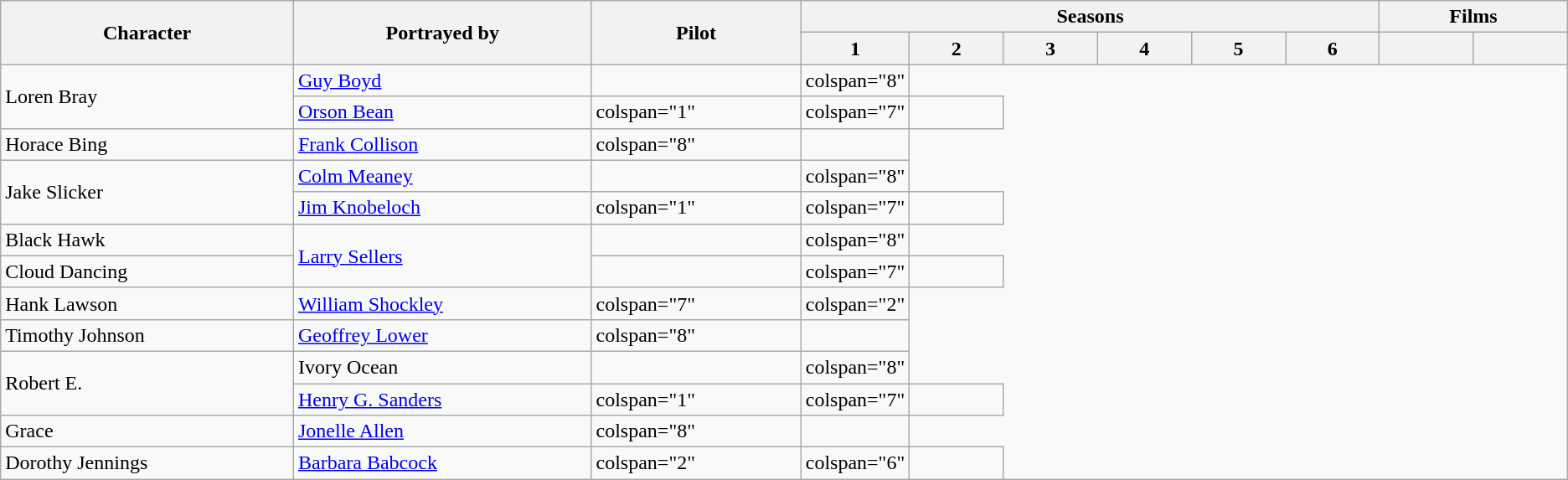<table class="wikitable">
<tr>
<th rowspan="2">Character</th>
<th rowspan="2">Portrayed by</th>
<th rowspan="2">Pilot</th>
<th colspan="6">Seasons</th>
<th colspan="5">Films</th>
</tr>
<tr>
<th style="width:6%;">1</th>
<th style="width:6%;">2</th>
<th style="width:6%;">3</th>
<th style="width:6%;">4</th>
<th style="width:6%;">5</th>
<th style="width:6%;">6</th>
<th style="width:6%;"></th>
<th style="width:6%;"></th>
</tr>
<tr>
<td rowspan="2">Loren Bray</td>
<td><a href='#'>Guy Boyd</a></td>
<td></td>
<td>colspan="8" </td>
</tr>
<tr>
<td><a href='#'>Orson Bean</a></td>
<td>colspan="1" </td>
<td>colspan="7" </td>
<td></td>
</tr>
<tr>
<td>Horace Bing</td>
<td><a href='#'>Frank Collison</a></td>
<td>colspan="8" </td>
<td></td>
</tr>
<tr>
<td rowspan="2">Jake Slicker</td>
<td><a href='#'>Colm Meaney</a></td>
<td></td>
<td>colspan="8" </td>
</tr>
<tr>
<td><a href='#'>Jim Knobeloch</a></td>
<td>colspan="1" </td>
<td>colspan="7" </td>
<td></td>
</tr>
<tr>
<td>Black Hawk</td>
<td rowspan="2"><a href='#'>Larry Sellers</a></td>
<td></td>
<td>colspan="8" </td>
</tr>
<tr>
<td>Cloud Dancing</td>
<td></td>
<td>colspan="7" </td>
<td></td>
</tr>
<tr>
<td>Hank Lawson</td>
<td><a href='#'>William Shockley</a></td>
<td>colspan="7" </td>
<td>colspan="2" </td>
</tr>
<tr>
<td> Timothy Johnson</td>
<td><a href='#'>Geoffrey Lower</a></td>
<td>colspan="8" </td>
<td></td>
</tr>
<tr>
<td rowspan="2">Robert E.</td>
<td>Ivory Ocean</td>
<td></td>
<td>colspan="8" </td>
</tr>
<tr>
<td><a href='#'>Henry G. Sanders</a></td>
<td>colspan="1" </td>
<td>colspan="7" </td>
<td></td>
</tr>
<tr>
<td>Grace</td>
<td><a href='#'>Jonelle Allen</a></td>
<td>colspan="8" </td>
<td></td>
</tr>
<tr>
<td>Dorothy Jennings</td>
<td><a href='#'>Barbara Babcock</a></td>
<td>colspan="2" </td>
<td>colspan="6" </td>
<td></td>
</tr>
</table>
